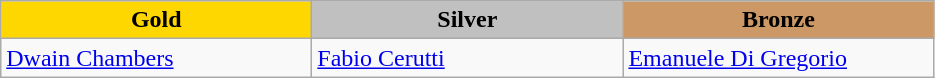<table class="wikitable" style="text-align:left">
<tr align="center">
<td width=200 bgcolor=gold><strong>Gold</strong></td>
<td width=200 bgcolor=silver><strong>Silver</strong></td>
<td width=200 bgcolor=CC9966><strong>Bronze</strong></td>
</tr>
<tr>
<td><a href='#'>Dwain Chambers</a><br><em></em></td>
<td><a href='#'>Fabio Cerutti</a><br><em></em></td>
<td><a href='#'>Emanuele Di Gregorio</a><br><em></em></td>
</tr>
</table>
